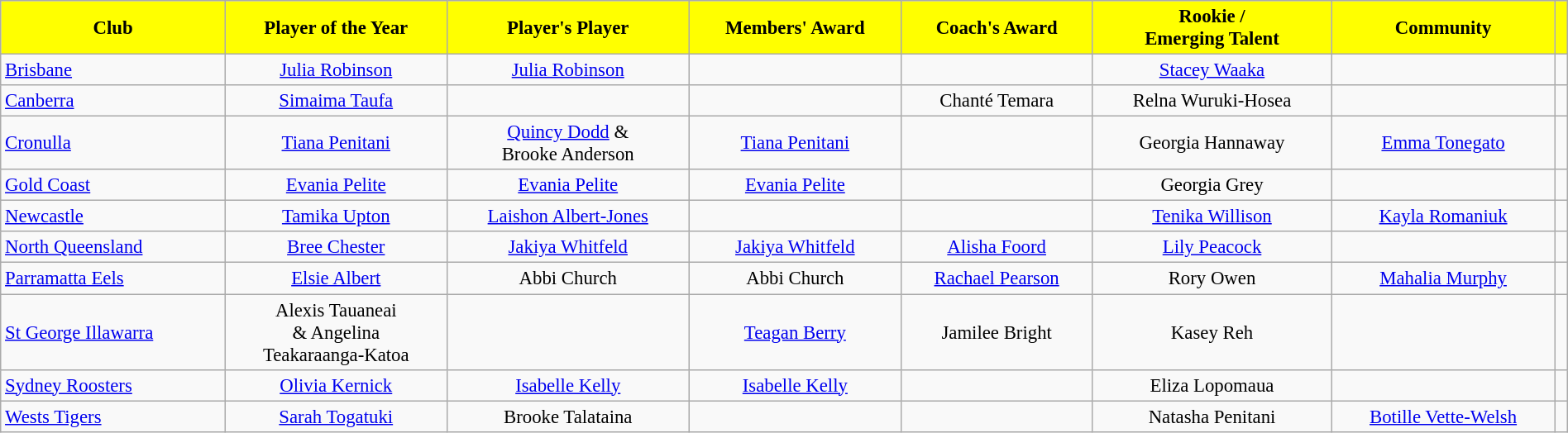<table class="wikitable" style="width:100%; text-align:center; font-size:95%">
<tr>
<th style="background:yellow">Club</th>
<th style="background:yellow">Player of the Year</th>
<th style="background:yellow">Player's Player</th>
<th style="background:yellow">Members' Award</th>
<th style="background:yellow">Coach's Award</th>
<th style="background:yellow">Rookie / <br>  Emerging Talent</th>
<th style="background:yellow">Community</th>
<th style="background:yellow"></th>
</tr>
<tr>
<td align=left> <a href='#'>Brisbane</a></td>
<td><a href='#'>Julia Robinson</a></td>
<td><a href='#'>Julia Robinson</a></td>
<td></td>
<td></td>
<td><a href='#'>Stacey Waaka</a></td>
<td></td>
<td></td>
</tr>
<tr>
<td align=left> <a href='#'>Canberra</a></td>
<td><a href='#'>Simaima Taufa</a></td>
<td></td>
<td></td>
<td>Chanté Temara</td>
<td>Relna Wuruki-Hosea</td>
<td></td>
<td></td>
</tr>
<tr>
<td align=left> <a href='#'>Cronulla</a></td>
<td><a href='#'>Tiana Penitani</a></td>
<td><a href='#'>Quincy Dodd</a> & <br> Brooke Anderson</td>
<td><a href='#'>Tiana Penitani</a></td>
<td></td>
<td>Georgia Hannaway</td>
<td><a href='#'>Emma Tonegato</a></td>
<td></td>
</tr>
<tr>
<td align=left> <a href='#'>Gold Coast</a></td>
<td><a href='#'>Evania Pelite</a></td>
<td><a href='#'>Evania Pelite</a></td>
<td><a href='#'>Evania Pelite</a></td>
<td></td>
<td>Georgia Grey</td>
<td></td>
<td></td>
</tr>
<tr>
<td align=left> <a href='#'>Newcastle</a></td>
<td><a href='#'>Tamika Upton</a></td>
<td><a href='#'>Laishon Albert-Jones</a></td>
<td></td>
<td></td>
<td><a href='#'>Tenika Willison</a></td>
<td><a href='#'>Kayla Romaniuk</a></td>
<td></td>
</tr>
<tr>
<td align=left> <a href='#'>North Queensland</a></td>
<td><a href='#'>Bree Chester</a></td>
<td><a href='#'>Jakiya Whitfeld</a></td>
<td><a href='#'>Jakiya Whitfeld</a></td>
<td><a href='#'>Alisha Foord</a></td>
<td><a href='#'>Lily Peacock</a></td>
<td></td>
<td></td>
</tr>
<tr>
<td align=left> <a href='#'>Parramatta Eels</a></td>
<td><a href='#'>Elsie Albert</a></td>
<td>Abbi Church</td>
<td>Abbi Church</td>
<td><a href='#'>Rachael Pearson</a></td>
<td>Rory Owen</td>
<td><a href='#'>Mahalia Murphy</a></td>
<td></td>
</tr>
<tr>
<td align=left> <a href='#'>St George Illawarra</a></td>
<td>Alexis Tauaneai <br> & Angelina <br> Teakaraanga-Katoa</td>
<td></td>
<td><a href='#'>Teagan Berry</a></td>
<td>Jamilee Bright</td>
<td>Kasey Reh</td>
<td></td>
<td></td>
</tr>
<tr>
<td align=left> <a href='#'>Sydney Roosters</a></td>
<td><a href='#'>Olivia Kernick</a></td>
<td><a href='#'>Isabelle Kelly</a></td>
<td><a href='#'>Isabelle Kelly</a></td>
<td></td>
<td>Eliza Lopomaua</td>
<td></td>
<td><br></td>
</tr>
<tr>
<td align=left> <a href='#'>Wests Tigers</a></td>
<td><a href='#'>Sarah Togatuki</a></td>
<td>Brooke Talataina</td>
<td></td>
<td></td>
<td>Natasha Penitani</td>
<td><a href='#'>Botille Vette-Welsh</a></td>
<td></td>
</tr>
</table>
